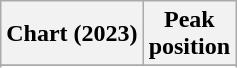<table class="wikitable sortable plainrowheaders" style="text-align:center;">
<tr>
<th scope="col">Chart (2023)</th>
<th scope="col">Peak<br>position</th>
</tr>
<tr>
</tr>
<tr>
</tr>
<tr>
</tr>
<tr>
</tr>
<tr>
</tr>
<tr>
</tr>
<tr>
</tr>
<tr>
</tr>
<tr>
</tr>
<tr>
</tr>
<tr>
</tr>
<tr>
</tr>
</table>
